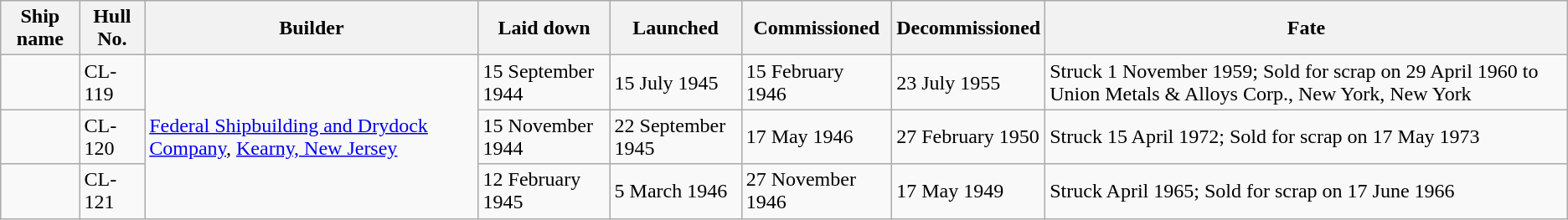<table class="wikitable">
<tr>
<th>Ship name</th>
<th>Hull No.</th>
<th>Builder</th>
<th>Laid down</th>
<th>Launched</th>
<th>Commissioned</th>
<th>Decommissioned</th>
<th>Fate</th>
</tr>
<tr>
<td></td>
<td>CL-119</td>
<td rowspan=3><a href='#'>Federal Shipbuilding and Drydock Company</a>, <a href='#'>Kearny, New Jersey</a></td>
<td>15 September 1944</td>
<td>15 July 1945</td>
<td>15 February 1946</td>
<td>23 July 1955</td>
<td>Struck 1 November 1959; Sold for scrap on 29 April 1960 to Union Metals & Alloys Corp., New York, New York</td>
</tr>
<tr>
<td></td>
<td>CL-120</td>
<td>15 November 1944</td>
<td>22 September 1945</td>
<td>17 May 1946</td>
<td>27 February 1950</td>
<td>Struck 15 April 1972; Sold for scrap on 17 May 1973</td>
</tr>
<tr>
<td></td>
<td>CL-121</td>
<td>12 February 1945</td>
<td>5 March 1946</td>
<td>27 November 1946</td>
<td>17 May 1949</td>
<td>Struck April 1965; Sold for scrap on 17 June 1966</td>
</tr>
</table>
